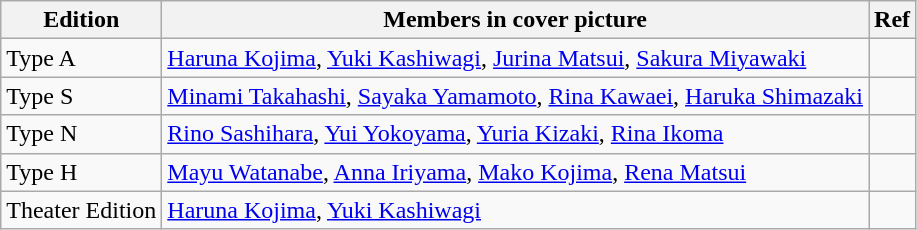<table class="wikitable">
<tr>
<th>Edition</th>
<th>Members in cover picture</th>
<th>Ref</th>
</tr>
<tr>
<td>Type A</td>
<td><a href='#'>Haruna Kojima</a>, <a href='#'>Yuki Kashiwagi</a>, <a href='#'>Jurina Matsui</a>, <a href='#'>Sakura Miyawaki</a></td>
<td></td>
</tr>
<tr>
<td>Type S</td>
<td><a href='#'>Minami Takahashi</a>, <a href='#'>Sayaka Yamamoto</a>, <a href='#'>Rina Kawaei</a>, <a href='#'>Haruka Shimazaki</a></td>
<td></td>
</tr>
<tr>
<td>Type N</td>
<td><a href='#'>Rino Sashihara</a>, <a href='#'>Yui Yokoyama</a>, <a href='#'>Yuria Kizaki</a>, <a href='#'>Rina Ikoma</a></td>
<td></td>
</tr>
<tr>
<td>Type H</td>
<td><a href='#'>Mayu Watanabe</a>, <a href='#'>Anna Iriyama</a>, <a href='#'>Mako Kojima</a>, <a href='#'>Rena Matsui</a></td>
<td></td>
</tr>
<tr>
<td>Theater Edition</td>
<td><a href='#'>Haruna Kojima</a>, <a href='#'>Yuki Kashiwagi</a></td>
<td></td>
</tr>
</table>
